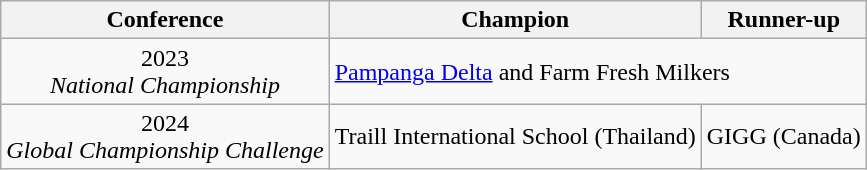<table class="wikitable">
<tr>
<th>Conference</th>
<th>Champion</th>
<th>Runner-up</th>
</tr>
<tr>
<td align=center>2023 <br> <em>National Championship</em></td>
<td colspan="3"><a href='#'>Pampanga Delta</a> and Farm Fresh Milkers</td>
</tr>
<tr>
<td align=center>2024 <br> <em>Global Championship Challenge</em></td>
<td>Traill International School (Thailand)</td>
<td>GIGG (Canada)</td>
</tr>
</table>
